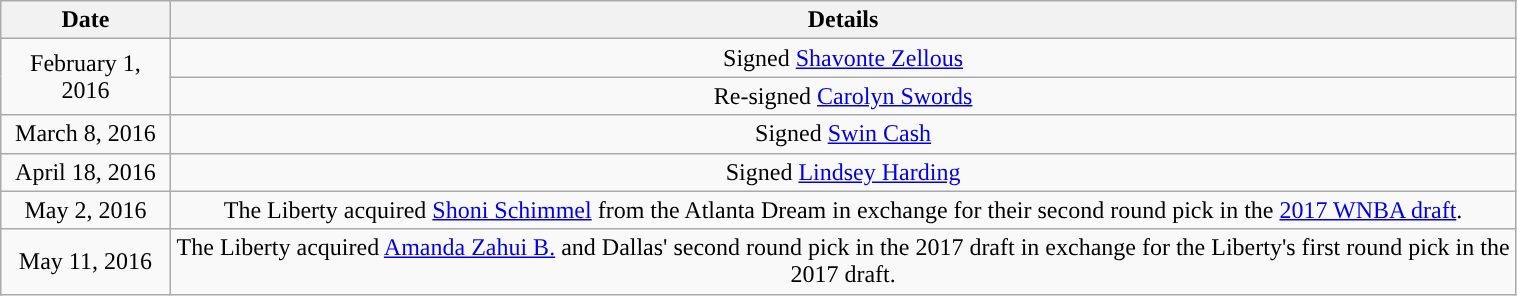<table class="wikitable" style="width:80%; text-align: center;">
<tr>
<th>Date</th>
<th>Details</th>
</tr>
<tr>
<td rowspan=2>February 1, 2016</td>
<td>Signed <a href='#'>Shavonte Zellous</a></td>
</tr>
<tr>
<td>Re-signed <a href='#'>Carolyn Swords</a></td>
</tr>
<tr>
<td>March 8, 2016</td>
<td>Signed <a href='#'>Swin Cash</a></td>
</tr>
<tr>
<td>April 18, 2016</td>
<td>Signed <a href='#'>Lindsey Harding</a></td>
</tr>
<tr>
<td>May 2, 2016</td>
<td>The Liberty acquired <a href='#'>Shoni Schimmel</a> from the Atlanta Dream in exchange for their second round pick in the <a href='#'>2017 WNBA draft</a>.</td>
</tr>
<tr>
<td>May 11, 2016</td>
<td>The Liberty acquired <a href='#'>Amanda Zahui B.</a> and Dallas' second round pick in the 2017 draft in exchange for the Liberty's first round pick in the 2017 draft.</td>
</tr>
</table>
